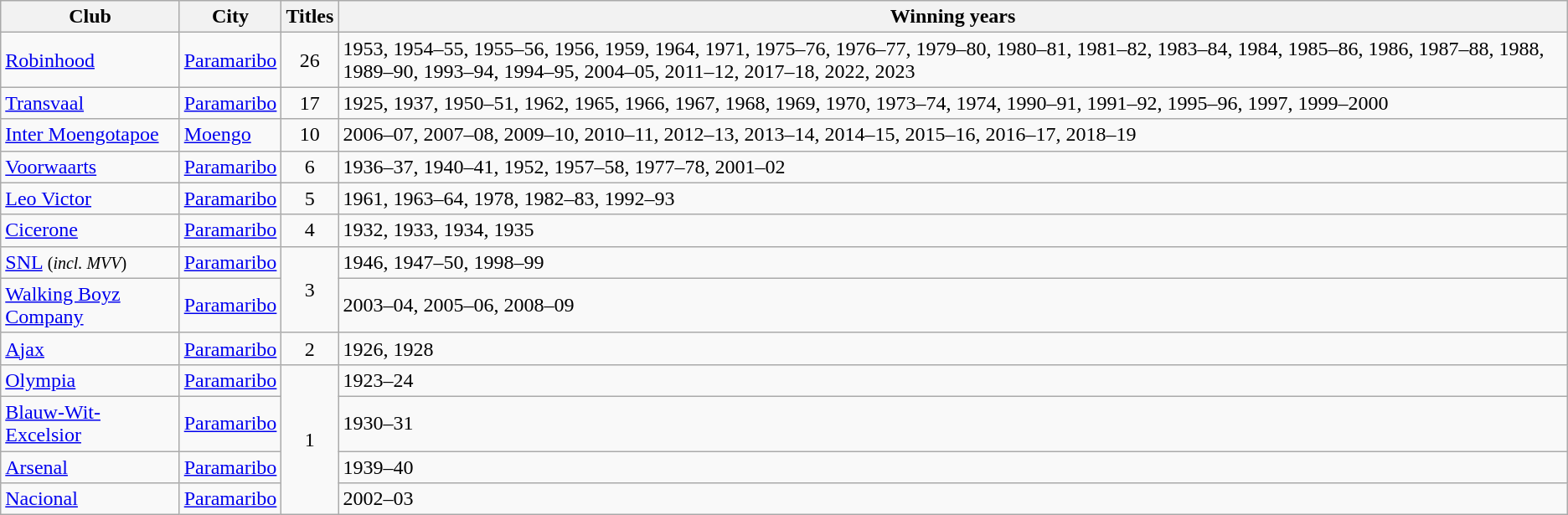<table class="wikitable sortable">
<tr>
<th>Club</th>
<th>City</th>
<th>Titles</th>
<th>Winning years</th>
</tr>
<tr>
<td><a href='#'>Robinhood</a></td>
<td><a href='#'>Paramaribo</a></td>
<td style="text-align:center;">26</td>
<td>1953, 1954–55, 1955–56, 1956, 1959, 1964, 1971, 1975–76, 1976–77, 1979–80, 1980–81, 1981–82, 1983–84, 1984, 1985–86, 1986, 1987–88, 1988, 1989–90, 1993–94, 1994–95, 2004–05, 2011–12, 2017–18, 2022, 2023</td>
</tr>
<tr>
<td><a href='#'>Transvaal</a></td>
<td><a href='#'>Paramaribo</a></td>
<td style="text-align:center;">17</td>
<td>1925, 1937, 1950–51, 1962, 1965, 1966, 1967, 1968, 1969, 1970, 1973–74, 1974, 1990–91, 1991–92, 1995–96, 1997, 1999–2000</td>
</tr>
<tr>
<td><a href='#'>Inter Moengotapoe</a></td>
<td><a href='#'>Moengo</a></td>
<td style="text-align:center;">10</td>
<td>2006–07, 2007–08, 2009–10, 2010–11, 2012–13, 2013–14, 2014–15, 2015–16, 2016–17, 2018–19</td>
</tr>
<tr>
<td><a href='#'>Voorwaarts</a></td>
<td><a href='#'>Paramaribo</a></td>
<td style="text-align:center;">6</td>
<td>1936–37, 1940–41, 1952, 1957–58, 1977–78, 2001–02</td>
</tr>
<tr>
<td><a href='#'>Leo Victor</a></td>
<td><a href='#'>Paramaribo</a></td>
<td style="text-align:center;">5</td>
<td>1961, 1963–64, 1978, 1982–83, 1992–93</td>
</tr>
<tr>
<td><a href='#'>Cicerone</a></td>
<td><a href='#'>Paramaribo</a></td>
<td style="text-align:center;">4</td>
<td>1932, 1933, 1934, 1935</td>
</tr>
<tr>
<td><a href='#'>SNL</a> <small>(<em>incl. MVV</em>)</small></td>
<td><a href='#'>Paramaribo</a></td>
<td rowspan="2" style="text-align:center;">3</td>
<td>1946, 1947–50, 1998–99</td>
</tr>
<tr>
<td><a href='#'>Walking Boyz Company</a></td>
<td><a href='#'>Paramaribo</a></td>
<td>2003–04, 2005–06, 2008–09</td>
</tr>
<tr>
<td><a href='#'>Ajax</a></td>
<td><a href='#'>Paramaribo</a></td>
<td style="text-align:center;">2</td>
<td>1926, 1928</td>
</tr>
<tr>
<td><a href='#'>Olympia</a></td>
<td><a href='#'>Paramaribo</a></td>
<td rowspan="4" style="text-align:center;">1</td>
<td>1923–24</td>
</tr>
<tr>
<td><a href='#'>Blauw-Wit-Excelsior</a></td>
<td><a href='#'>Paramaribo</a></td>
<td>1930–31</td>
</tr>
<tr>
<td><a href='#'>Arsenal</a></td>
<td><a href='#'>Paramaribo</a></td>
<td>1939–40</td>
</tr>
<tr>
<td><a href='#'>Nacional</a></td>
<td><a href='#'>Paramaribo</a></td>
<td>2002–03</td>
</tr>
</table>
